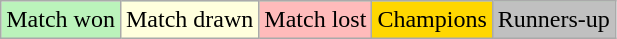<table class="wikitable">
<tr style="background:#BBF3BB;">
<td>Match won</td>
<td style="background:#ffd;">Match drawn</td>
<td style="background:#FFBBBB;">Match lost</td>
<td style="background:gold;">Champions</td>
<td style="background:silver;">Runners-up</td>
</tr>
</table>
